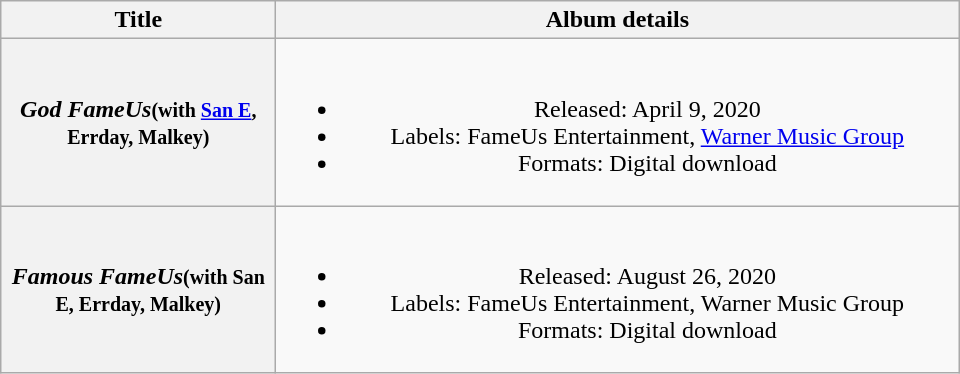<table class="wikitable plainrowheaders" style="text-align:center;">
<tr>
<th scope="col" style="width:11em;">Title</th>
<th scope="col" style="width:28em;">Album details</th>
</tr>
<tr>
<th scope="row"><em>God FameUs</em><small>(with <a href='#'>San E</a>, Errday, Malkey)</small></th>
<td><br><ul><li>Released: April 9, 2020</li><li>Labels: FameUs Entertainment, <a href='#'>Warner Music Group</a></li><li>Formats: Digital download</li></ul></td>
</tr>
<tr>
<th scope="row"><em>Famous FameUs</em><small>(with San E, Errday, Malkey)</small></th>
<td><br><ul><li>Released: August 26, 2020</li><li>Labels: FameUs Entertainment, Warner Music Group</li><li>Formats: Digital download</li></ul></td>
</tr>
</table>
